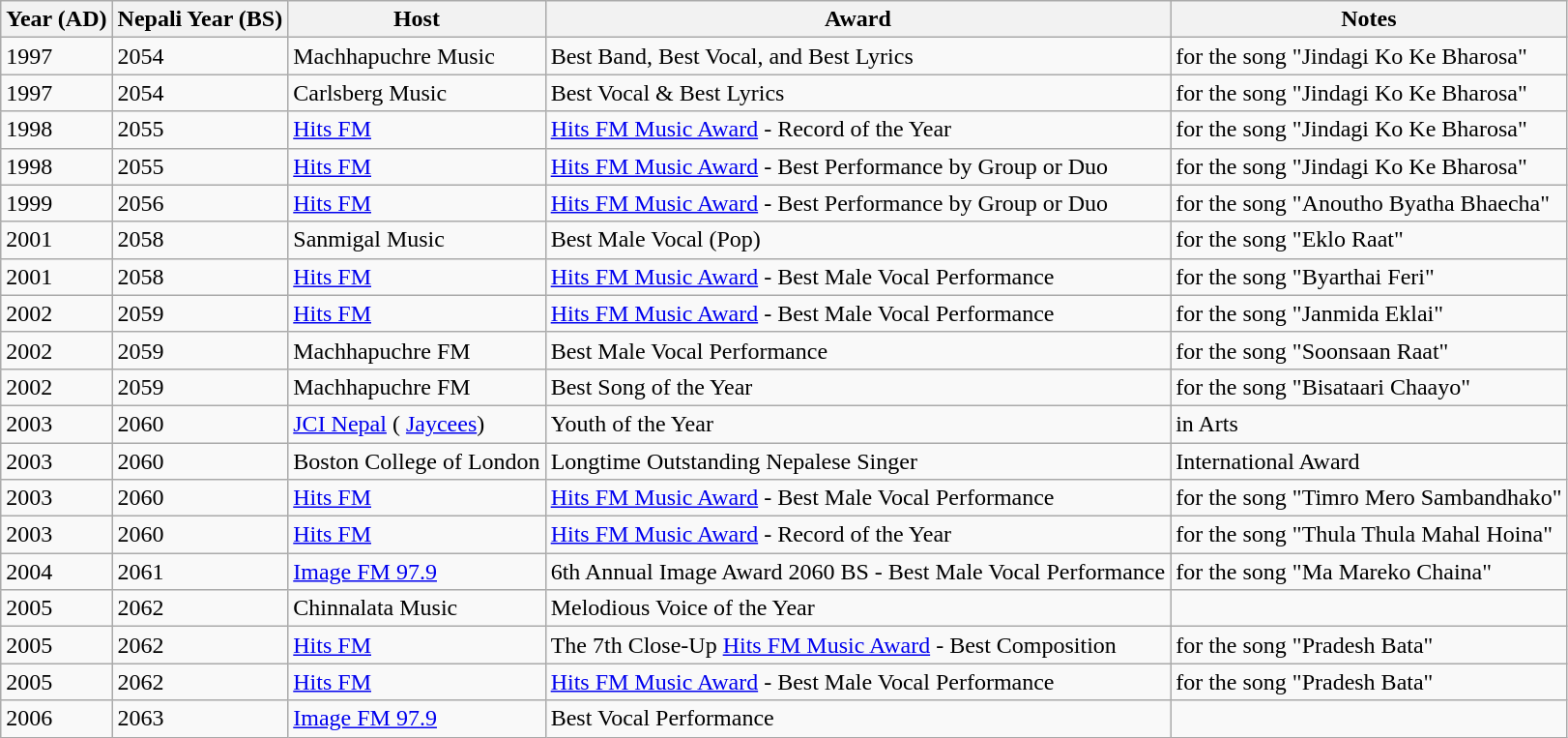<table class="wikitable sortable mw-collapsible" border="1">
<tr>
<th>Year (AD)</th>
<th>Nepali Year (BS)</th>
<th>Host</th>
<th>Award</th>
<th>Notes</th>
</tr>
<tr>
<td>1997</td>
<td>2054</td>
<td>Machhapuchre Music</td>
<td>Best Band, Best Vocal, and Best Lyrics</td>
<td>for the song "Jindagi Ko Ke Bharosa"</td>
</tr>
<tr>
<td>1997</td>
<td>2054</td>
<td>Carlsberg Music</td>
<td>Best Vocal & Best Lyrics</td>
<td>for the song "Jindagi Ko Ke Bharosa"</td>
</tr>
<tr>
<td>1998</td>
<td>2055</td>
<td><a href='#'>Hits FM</a></td>
<td><a href='#'>Hits FM Music Award</a> - Record of the Year</td>
<td>for the song "Jindagi Ko Ke Bharosa"</td>
</tr>
<tr>
<td>1998</td>
<td>2055</td>
<td><a href='#'>Hits FM</a></td>
<td><a href='#'>Hits FM Music Award</a> - Best Performance by Group or Duo</td>
<td>for the song "Jindagi Ko Ke Bharosa"</td>
</tr>
<tr>
<td>1999</td>
<td>2056</td>
<td><a href='#'>Hits FM</a></td>
<td><a href='#'>Hits FM Music Award</a> - Best Performance by Group or Duo</td>
<td>for the song "Anoutho Byatha Bhaecha"</td>
</tr>
<tr>
<td>2001</td>
<td>2058</td>
<td>Sanmigal Music</td>
<td>Best Male Vocal (Pop)</td>
<td>for the song "Eklo Raat"</td>
</tr>
<tr>
<td>2001</td>
<td>2058</td>
<td><a href='#'>Hits FM</a></td>
<td><a href='#'>Hits FM Music Award</a> - Best Male Vocal Performance</td>
<td>for the song "Byarthai Feri"</td>
</tr>
<tr>
<td>2002</td>
<td>2059</td>
<td><a href='#'>Hits FM</a></td>
<td><a href='#'>Hits FM Music Award</a> - Best Male Vocal Performance</td>
<td>for the song "Janmida Eklai"</td>
</tr>
<tr>
<td>2002</td>
<td>2059</td>
<td>Machhapuchre FM</td>
<td>Best Male Vocal Performance</td>
<td>for the song "Soonsaan Raat"</td>
</tr>
<tr>
<td>2002</td>
<td>2059</td>
<td>Machhapuchre FM</td>
<td>Best Song of the Year</td>
<td>for the song "Bisataari Chaayo"</td>
</tr>
<tr>
<td>2003</td>
<td>2060</td>
<td><a href='#'>JCI Nepal</a> ( <a href='#'>Jaycees</a>)</td>
<td>Youth of the Year</td>
<td>in Arts</td>
</tr>
<tr>
<td>2003</td>
<td>2060</td>
<td>Boston College of London</td>
<td>Longtime Outstanding Nepalese Singer</td>
<td>International Award</td>
</tr>
<tr>
<td>2003</td>
<td>2060</td>
<td><a href='#'>Hits FM</a></td>
<td><a href='#'>Hits FM Music Award</a> - Best Male Vocal Performance</td>
<td>for the song "Timro Mero Sambandhako"</td>
</tr>
<tr>
<td>2003</td>
<td>2060</td>
<td><a href='#'>Hits FM</a></td>
<td><a href='#'>Hits FM Music Award</a> - Record of the Year</td>
<td>for the song "Thula Thula Mahal Hoina"</td>
</tr>
<tr>
<td>2004</td>
<td>2061</td>
<td><a href='#'>Image FM 97.9</a></td>
<td>6th Annual Image Award 2060 BS - Best Male Vocal Performance</td>
<td>for the song "Ma Mareko Chaina" </td>
</tr>
<tr>
<td>2005</td>
<td>2062</td>
<td>Chinnalata Music</td>
<td>Melodious Voice of the Year</td>
<td></td>
</tr>
<tr>
<td>2005</td>
<td>2062</td>
<td><a href='#'>Hits FM</a></td>
<td>The 7th Close-Up <a href='#'>Hits FM Music Award</a> - Best Composition</td>
<td>for the song "Pradesh Bata"</td>
</tr>
<tr>
<td>2005</td>
<td>2062</td>
<td><a href='#'>Hits FM</a></td>
<td><a href='#'>Hits FM Music Award</a> - Best Male Vocal Performance</td>
<td>for the song "Pradesh Bata" </td>
</tr>
<tr>
<td>2006</td>
<td>2063</td>
<td><a href='#'>Image FM 97.9</a></td>
<td>Best Vocal Performance</td>
</tr>
</table>
